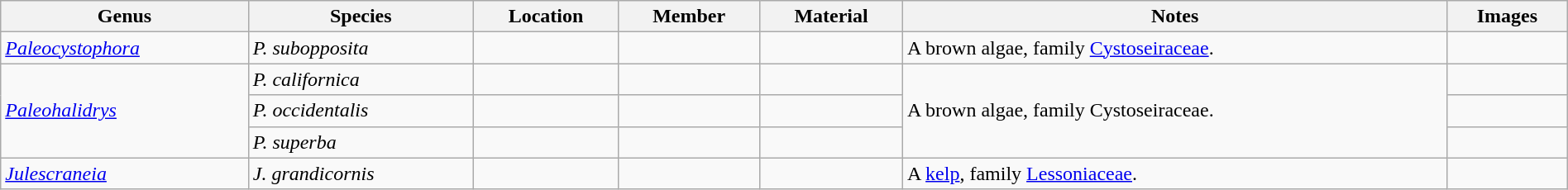<table class="wikitable" align="center" width="100%">
<tr>
<th>Genus</th>
<th>Species</th>
<th>Location</th>
<th>Member</th>
<th>Material</th>
<th>Notes</th>
<th>Images</th>
</tr>
<tr>
<td><em><a href='#'>Paleocystophora</a></em></td>
<td><em>P. subopposita</em></td>
<td></td>
<td></td>
<td></td>
<td>A brown algae, family <a href='#'>Cystoseiraceae</a>.</td>
<td></td>
</tr>
<tr>
<td rowspan="3"><em><a href='#'>Paleohalidrys</a></em></td>
<td><em>P. californica</em></td>
<td></td>
<td></td>
<td></td>
<td rowspan="3">A brown algae, family Cystoseiraceae.</td>
<td></td>
</tr>
<tr>
<td><em>P. occidentalis</em></td>
<td></td>
<td></td>
<td></td>
<td></td>
</tr>
<tr>
<td><em>P. superba</em></td>
<td></td>
<td></td>
<td></td>
<td></td>
</tr>
<tr>
<td><em><a href='#'>Julescraneia</a></em></td>
<td><em>J. grandicornis</em></td>
<td></td>
<td></td>
<td></td>
<td>A <a href='#'>kelp</a>, family <a href='#'>Lessoniaceae</a>.</td>
<td></td>
</tr>
</table>
